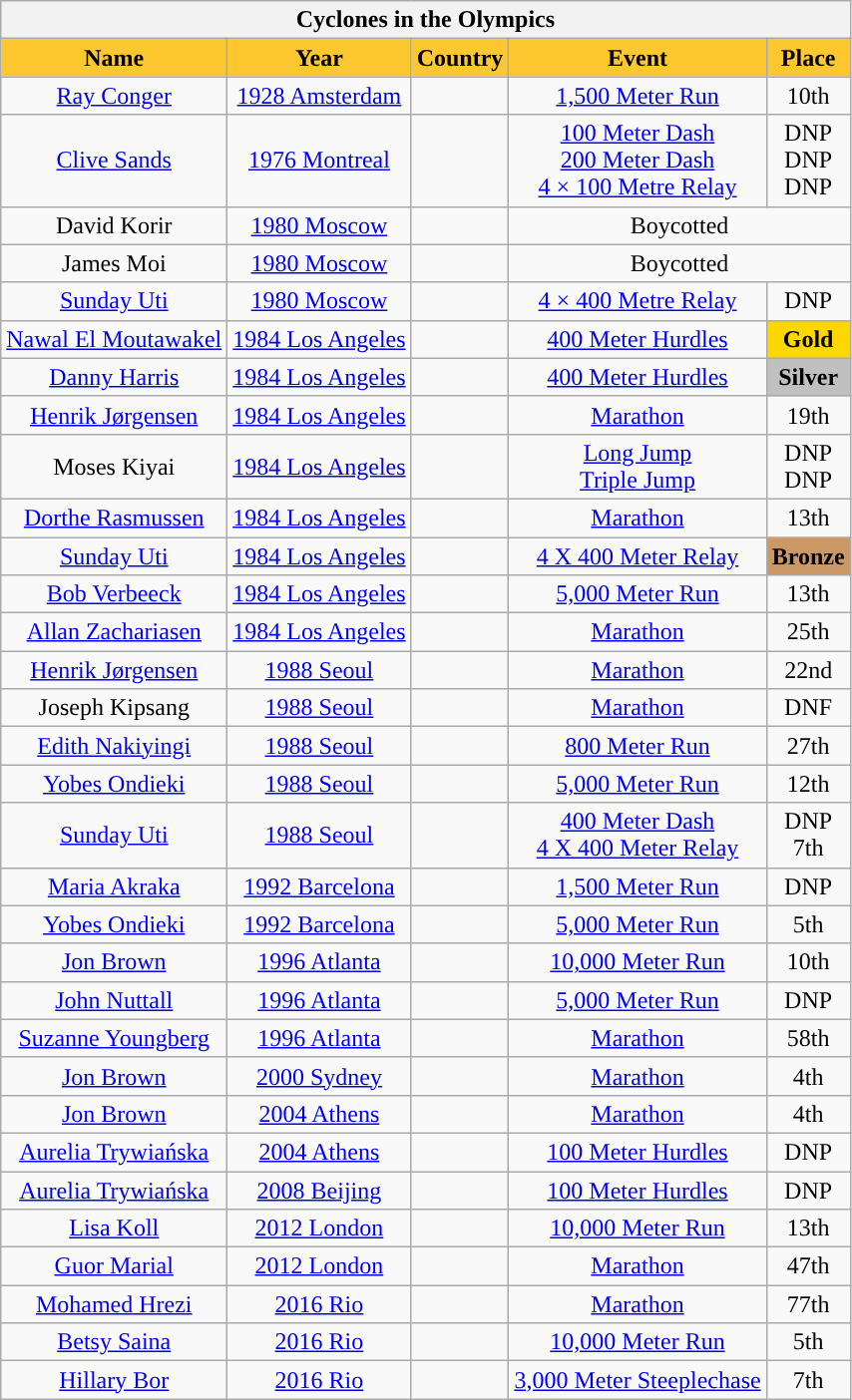<table class="wikitable">
<tr>
<th colspan="5">Cyclones in the Olympics</th>
</tr>
<tr>
<th scope="col" style="background: #FDC82F">Name</th>
<th scope="col" style="background: #FDC82F">Year</th>
<th scope="col" style="background: #FDC82F">Country</th>
<th scope="col" style="background: #FDC82F">Event</th>
<th scope="col" style="background: #FDC82F">Place</th>
</tr>
<tr>
<td style="text-align: center;"><a href='#'>Ray Conger</a></td>
<td style="text-align: center;"><a href='#'>1928 Amsterdam</a></td>
<td></td>
<td style="text-align: center;"><a href='#'>1,500 Meter Run</a></td>
<td style="text-align: center;">10th</td>
</tr>
<tr>
<td style="text-align: center;"><a href='#'>Clive Sands</a></td>
<td style="text-align: center;"><a href='#'>1976 Montreal</a></td>
<td></td>
<td style="text-align: center;"><a href='#'>100 Meter Dash</a><br><a href='#'>200 Meter Dash</a><br><a href='#'>4 × 100 Metre Relay</a></td>
<td style="text-align: center;">DNP<br>DNP<br>DNP</td>
</tr>
<tr>
<td style="text-align: center;">David Korir</td>
<td style="text-align: center;"><a href='#'>1980 Moscow</a></td>
<td></td>
<td style="text-align: center;" colspan=2>Boycotted</td>
</tr>
<tr>
<td style="text-align: center;">James Moi</td>
<td style="text-align: center;"><a href='#'>1980 Moscow</a></td>
<td></td>
<td style="text-align: center;" colspan=2>Boycotted</td>
</tr>
<tr>
<td style="text-align: center;"><a href='#'>Sunday Uti</a></td>
<td style="text-align: center;"><a href='#'>1980 Moscow</a></td>
<td></td>
<td style="text-align: center;"><a href='#'>4 × 400 Metre Relay</a></td>
<td style="text-align: center;">DNP</td>
</tr>
<tr>
<td style="text-align: center;"><a href='#'>Nawal El Moutawakel</a></td>
<td style="text-align: center;"><a href='#'>1984 Los Angeles</a></td>
<td></td>
<td style="text-align: center;"><a href='#'>400 Meter Hurdles</a></td>
<td style="text-align: center; background:  gold;"><strong>Gold</strong></td>
</tr>
<tr>
<td style="text-align: center;"><a href='#'>Danny Harris</a></td>
<td style="text-align: center;"><a href='#'>1984 Los Angeles</a></td>
<td></td>
<td style="text-align: center;"><a href='#'>400 Meter Hurdles</a></td>
<td style="text-align: center; background:  silver;"><strong>Silver</strong></td>
</tr>
<tr>
<td style="text-align: center;"><a href='#'>Henrik Jørgensen</a></td>
<td style="text-align: center;"><a href='#'>1984 Los Angeles</a></td>
<td></td>
<td style="text-align: center;"><a href='#'>Marathon</a></td>
<td style="text-align: center;">19th</td>
</tr>
<tr>
<td style="text-align: center;">Moses Kiyai</td>
<td style="text-align: center;"><a href='#'>1984 Los Angeles</a></td>
<td></td>
<td style="text-align: center;"><a href='#'>Long Jump</a><br><a href='#'>Triple Jump</a></td>
<td style="text-align: center;">DNP<br>DNP</td>
</tr>
<tr>
<td style="text-align: center;"><a href='#'>Dorthe Rasmussen</a></td>
<td style="text-align: center;"><a href='#'>1984 Los Angeles</a></td>
<td></td>
<td style="text-align: center;"><a href='#'>Marathon</a></td>
<td style="text-align: center;">13th</td>
</tr>
<tr>
<td style="text-align: center;"><a href='#'>Sunday Uti</a></td>
<td style="text-align: center;"><a href='#'>1984 Los Angeles</a></td>
<td></td>
<td style="text-align: center;"><a href='#'>4 X 400 Meter Relay</a></td>
<td style="text-align:center; background:#c96;"><strong>Bronze</strong></td>
</tr>
<tr>
<td style="text-align: center;"><a href='#'>Bob Verbeeck</a></td>
<td style="text-align: center;"><a href='#'>1984 Los Angeles</a></td>
<td></td>
<td style="text-align: center;"><a href='#'>5,000 Meter Run</a></td>
<td style="text-align: center;">13th</td>
</tr>
<tr>
<td style="text-align: center;"><a href='#'>Allan Zachariasen</a></td>
<td style="text-align: center;"><a href='#'>1984 Los Angeles</a></td>
<td></td>
<td style="text-align: center;"><a href='#'>Marathon</a></td>
<td style="text-align: center;">25th</td>
</tr>
<tr>
<td style="text-align: center;"><a href='#'>Henrik Jørgensen</a></td>
<td style="text-align: center;"><a href='#'>1988 Seoul</a></td>
<td></td>
<td style="text-align: center;"><a href='#'>Marathon</a></td>
<td style="text-align: center;">22nd</td>
</tr>
<tr>
<td style="text-align: center;">Joseph Kipsang</td>
<td style="text-align: center;"><a href='#'>1988 Seoul</a></td>
<td></td>
<td style="text-align: center;"><a href='#'>Marathon</a></td>
<td style="text-align: center;">DNF</td>
</tr>
<tr>
<td style="text-align: center;"><a href='#'>Edith Nakiyingi</a></td>
<td style="text-align: center;"><a href='#'>1988 Seoul</a></td>
<td></td>
<td style="text-align: center;"><a href='#'>800 Meter Run</a></td>
<td style="text-align: center;">27th</td>
</tr>
<tr>
<td style="text-align: center;"><a href='#'>Yobes Ondieki</a></td>
<td style="text-align: center;"><a href='#'>1988 Seoul</a></td>
<td></td>
<td style="text-align: center;"><a href='#'>5,000 Meter Run</a></td>
<td style="text-align: center;">12th</td>
</tr>
<tr>
<td style="text-align: center;"><a href='#'>Sunday Uti</a></td>
<td style="text-align: center;"><a href='#'>1988 Seoul</a></td>
<td></td>
<td style="text-align: center;"><a href='#'>400 Meter Dash</a><br><a href='#'>4 X 400 Meter Relay</a></td>
<td style="text-align: center;">DNP<br>7th</td>
</tr>
<tr>
<td style="text-align: center;"><a href='#'>Maria Akraka</a></td>
<td style="text-align: center;"><a href='#'>1992 Barcelona</a></td>
<td></td>
<td style="text-align: center;"><a href='#'>1,500 Meter Run</a></td>
<td style="text-align: center;">DNP</td>
</tr>
<tr>
<td style="text-align: center;"><a href='#'>Yobes Ondieki</a></td>
<td style="text-align: center;"><a href='#'>1992 Barcelona</a></td>
<td></td>
<td style="text-align: center;"><a href='#'>5,000 Meter Run</a></td>
<td style="text-align: center;">5th</td>
</tr>
<tr>
<td style="text-align: center;"><a href='#'>Jon Brown</a></td>
<td style="text-align: center;"><a href='#'>1996 Atlanta</a></td>
<td></td>
<td style="text-align: center;"><a href='#'>10,000 Meter Run</a></td>
<td style="text-align: center;">10th</td>
</tr>
<tr>
<td style="text-align: center;"><a href='#'>John Nuttall</a></td>
<td style="text-align: center;"><a href='#'>1996 Atlanta</a></td>
<td></td>
<td style="text-align: center;"><a href='#'>5,000 Meter Run</a></td>
<td style="text-align: center;">DNP</td>
</tr>
<tr>
<td style="text-align: center;"><a href='#'>Suzanne Youngberg</a></td>
<td style="text-align: center;"><a href='#'>1996 Atlanta</a></td>
<td></td>
<td style="text-align: center;"><a href='#'>Marathon</a></td>
<td style="text-align: center;">58th</td>
</tr>
<tr>
<td style="text-align: center;"><a href='#'>Jon Brown</a></td>
<td style="text-align: center;"><a href='#'>2000 Sydney</a></td>
<td></td>
<td style="text-align: center;"><a href='#'>Marathon</a></td>
<td style="text-align: center;">4th</td>
</tr>
<tr>
<td style="text-align: center;"><a href='#'>Jon Brown</a></td>
<td style="text-align: center;"><a href='#'>2004 Athens</a></td>
<td></td>
<td style="text-align: center;"><a href='#'>Marathon</a></td>
<td style="text-align: center;">4th</td>
</tr>
<tr>
<td style="text-align: center;"><a href='#'>Aurelia Trywiańska</a></td>
<td style="text-align: center;"><a href='#'>2004 Athens</a></td>
<td></td>
<td style="text-align: center;"><a href='#'>100 Meter Hurdles</a></td>
<td style="text-align: center;">DNP</td>
</tr>
<tr>
<td style="text-align: center;"><a href='#'>Aurelia Trywiańska</a></td>
<td style="text-align: center;"><a href='#'>2008 Beijing</a></td>
<td></td>
<td style="text-align: center;"><a href='#'>100 Meter Hurdles</a></td>
<td style="text-align: center;">DNP</td>
</tr>
<tr>
<td style="text-align: center;"><a href='#'>Lisa Koll</a></td>
<td style="text-align: center;"><a href='#'>2012 London</a></td>
<td></td>
<td style="text-align: center;"><a href='#'>10,000 Meter Run</a></td>
<td style="text-align: center;">13th</td>
</tr>
<tr>
<td style="text-align: center;"><a href='#'>Guor Marial</a></td>
<td style="text-align: center;"><a href='#'>2012 London</a></td>
<td></td>
<td style="text-align: center;"><a href='#'>Marathon</a></td>
<td style="text-align: center;">47th</td>
</tr>
<tr>
<td style="text-align: center;"><a href='#'>Mohamed Hrezi</a></td>
<td style="text-align: center;"><a href='#'>2016 Rio</a></td>
<td></td>
<td style="text-align: center;"><a href='#'>Marathon</a></td>
<td style="text-align: center;">77th</td>
</tr>
<tr>
<td style="text-align: center;"><a href='#'>Betsy Saina</a></td>
<td style="text-align: center;"><a href='#'>2016 Rio</a></td>
<td></td>
<td style="text-align: center;"><a href='#'>10,000 Meter Run</a></td>
<td style="text-align: center;">5th</td>
</tr>
<tr>
<td style="text-align: center;"><a href='#'>Hillary Bor</a></td>
<td style="text-align: center;"><a href='#'>2016 Rio</a></td>
<td></td>
<td style="text-align: center;"><a href='#'>3,000 Meter Steeplechase</a></td>
<td style="text-align: center;">7th</td>
</tr>
</table>
